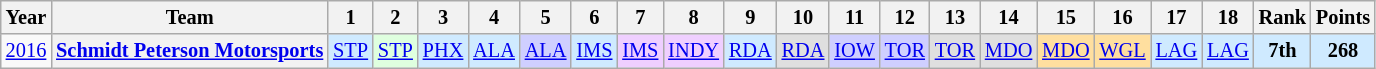<table class="wikitable" style="text-align:center; font-size:85%">
<tr>
<th>Year</th>
<th>Team</th>
<th>1</th>
<th>2</th>
<th>3</th>
<th>4</th>
<th>5</th>
<th>6</th>
<th>7</th>
<th>8</th>
<th>9</th>
<th>10</th>
<th>11</th>
<th>12</th>
<th>13</th>
<th>14</th>
<th>15</th>
<th>16</th>
<th>17</th>
<th>18</th>
<th>Rank</th>
<th>Points</th>
</tr>
<tr>
<td><a href='#'>2016</a></td>
<th nowrap><a href='#'>Schmidt Peterson Motorsports</a></th>
<td style="background:#CFEAFF;"><a href='#'>STP</a><br></td>
<td style="background:#DFFFDF;"><a href='#'>STP</a><br></td>
<td style="background:#CFEAFF;"><a href='#'>PHX</a><br></td>
<td style="background:#CFEAFF;"><a href='#'>ALA</a><br></td>
<td style="background:#CFCFFF;"><a href='#'>ALA</a><br></td>
<td style="background:#CFEAFF;"><a href='#'>IMS</a><br></td>
<td style="background:#EFCFFF;"><a href='#'>IMS</a><br></td>
<td style="background:#EFCFFF;"><a href='#'>INDY</a><br></td>
<td style="background:#CFEAFF;"><a href='#'>RDA</a><br></td>
<td style="background:#DFDFDF;"><a href='#'>RDA</a><br></td>
<td style="background:#CFCFFF;"><a href='#'>IOW</a><br></td>
<td style="background:#CFCFFF;"><a href='#'>TOR</a><br></td>
<td style="background:#DFDFDF;"><a href='#'>TOR</a><br></td>
<td style="background:#DFDFDF;"><a href='#'>MDO</a><br></td>
<td style="background:#FFDF9F;"><a href='#'>MDO</a><br></td>
<td style="background:#FFDF9F;"><a href='#'>WGL</a><br></td>
<td style="background:#CFEAFF;"><a href='#'>LAG</a><br></td>
<td style="background:#CFEAFF;"><a href='#'>LAG</a><br></td>
<th style="background:#CFEAFF;">7th</th>
<th style="background:#CFEAFF;">268</th>
</tr>
</table>
